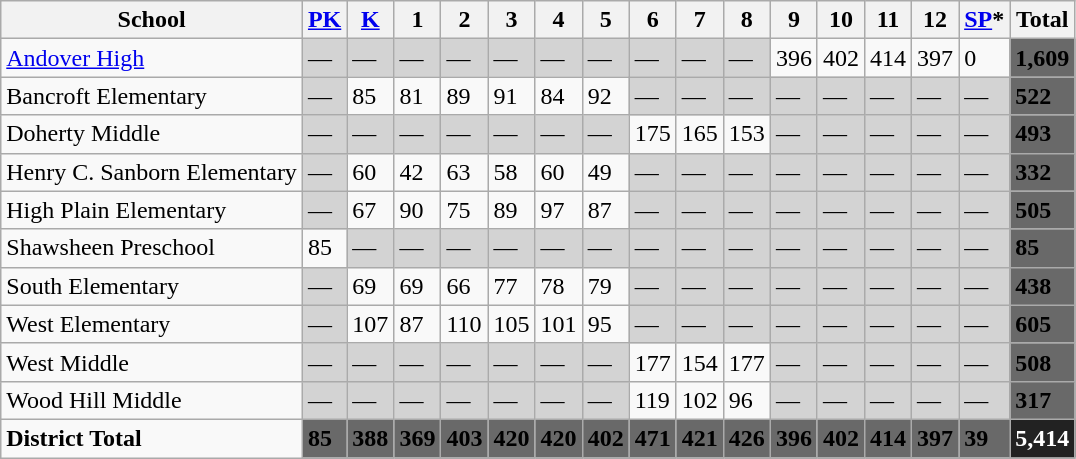<table class="wikitable sortable mw-collapsible">
<tr>
<th>School</th>
<th><a href='#'>PK</a></th>
<th><a href='#'>K</a></th>
<th>1</th>
<th>2</th>
<th>3</th>
<th>4</th>
<th>5</th>
<th>6</th>
<th>7</th>
<th>8</th>
<th>9</th>
<th>10</th>
<th>11</th>
<th>12</th>
<th><a href='#'>SP</a>*</th>
<th>Total</th>
</tr>
<tr>
<td><a href='#'>Andover High</a></td>
<td style="background: lightgray;">—</td>
<td style="background: lightgray;">—</td>
<td style="background: lightgray;">—</td>
<td style="background: lightgray;">—</td>
<td style="background: lightgray;">—</td>
<td style="background: lightgray;">—</td>
<td style="background: lightgray;">—</td>
<td style="background: lightgray;">—</td>
<td style="background: lightgray;">—</td>
<td style="background: lightgray;">—</td>
<td>396</td>
<td>402</td>
<td>414</td>
<td>397</td>
<td>0</td>
<td style="background: DimGray;"><strong>1,609</strong></td>
</tr>
<tr>
<td>Bancroft Elementary</td>
<td style="background: lightgray;">—</td>
<td>85</td>
<td>81</td>
<td>89</td>
<td>91</td>
<td>84</td>
<td>92</td>
<td style="background: lightgray;">—</td>
<td style="background: lightgray;">—</td>
<td style="background: lightgray;">—</td>
<td style="background: lightgray;">—</td>
<td style="background: lightgray;">—</td>
<td style="background: lightgray;">—</td>
<td style="background: lightgray;">—</td>
<td style="background: lightgray;">—</td>
<td style="background: DimGray;"><strong>522</strong></td>
</tr>
<tr>
<td>Doherty Middle</td>
<td style="background: lightgray;">—</td>
<td style="background: lightgray;">—</td>
<td style="background: lightgray;">—</td>
<td style="background: lightgray;">—</td>
<td style="background: lightgray;">—</td>
<td style="background: lightgray;">—</td>
<td style="background: lightgray;">—</td>
<td>175</td>
<td>165</td>
<td>153</td>
<td style="background: lightgray;">—</td>
<td style="background: lightgray;">—</td>
<td style="background: lightgray;">—</td>
<td style="background: lightgray;">—</td>
<td style="background: lightgray;">—</td>
<td style="background: DimGray;"><strong>493</strong></td>
</tr>
<tr>
<td>Henry C. Sanborn Elementary</td>
<td style="background: lightgray;">—</td>
<td>60</td>
<td>42</td>
<td>63</td>
<td>58</td>
<td>60</td>
<td>49</td>
<td style="background: lightgray;">—</td>
<td style="background: lightgray;">—</td>
<td style="background: lightgray;">—</td>
<td style="background: lightgray;">—</td>
<td style="background: lightgray;">—</td>
<td style="background: lightgray;">—</td>
<td style="background: lightgray;">—</td>
<td style="background: lightgray;">—</td>
<td style="background: DimGray;"><strong>332</strong></td>
</tr>
<tr>
<td>High Plain Elementary</td>
<td style="background: lightgray;">—</td>
<td>67</td>
<td>90</td>
<td>75</td>
<td>89</td>
<td>97</td>
<td>87</td>
<td style="background: lightgray;">—</td>
<td style="background: lightgray;">—</td>
<td style="background: lightgray;">—</td>
<td style="background: lightgray;">—</td>
<td style="background: lightgray;">—</td>
<td style="background: lightgray;">—</td>
<td style="background: lightgray;">—</td>
<td style="background: lightgray;">—</td>
<td style="background: DimGray;"><strong>505</strong></td>
</tr>
<tr>
<td>Shawsheen Preschool</td>
<td>85</td>
<td style="background: lightgray;">—</td>
<td style="background: lightgray;">—</td>
<td style="background: lightgray;">—</td>
<td style="background: lightgray;">—</td>
<td style="background: lightgray;">—</td>
<td style="background: lightgray;">—</td>
<td style="background: lightgray;">—</td>
<td style="background: lightgray;">—</td>
<td style="background: lightgray;">—</td>
<td style="background: lightgray;">—</td>
<td style="background: lightgray;">—</td>
<td style="background: lightgray;">—</td>
<td style="background: lightgray;">—</td>
<td style="background: lightgray;">—</td>
<td style="background: DimGray;"><strong>85</strong></td>
</tr>
<tr>
<td>South Elementary</td>
<td style="background: lightgray;">—</td>
<td>69</td>
<td>69</td>
<td>66</td>
<td>77</td>
<td>78</td>
<td>79</td>
<td style="background: lightgray;">—</td>
<td style="background: lightgray;">—</td>
<td style="background: lightgray;">—</td>
<td style="background: lightgray;">—</td>
<td style="background: lightgray;">—</td>
<td style="background: lightgray;">—</td>
<td style="background: lightgray;">—</td>
<td style="background: lightgray;">—</td>
<td style="background: DimGray;"><strong>438</strong></td>
</tr>
<tr>
<td>West Elementary</td>
<td style="background: lightgray;">—</td>
<td>107</td>
<td>87</td>
<td>110</td>
<td>105</td>
<td>101</td>
<td>95</td>
<td style="background: lightgray;">—</td>
<td style="background: lightgray;">—</td>
<td style="background: lightgray;">—</td>
<td style="background: lightgray;">—</td>
<td style="background: lightgray;">—</td>
<td style="background: lightgray;">—</td>
<td style="background: lightgray;">—</td>
<td style="background: lightgray;">—</td>
<td style="background: DimGray;"><strong>605</strong></td>
</tr>
<tr>
<td>West Middle</td>
<td style="background: lightgray;">—</td>
<td style="background: lightgray;">—</td>
<td style="background: lightgray;">—</td>
<td style="background: lightgray;">—</td>
<td style="background: lightgray;">—</td>
<td style="background: lightgray;">—</td>
<td style="background: lightgray;">—</td>
<td>177</td>
<td>154</td>
<td>177</td>
<td style="background: lightgray;">—</td>
<td style="background: lightgray;">—</td>
<td style="background: lightgray;">—</td>
<td style="background: lightgray;">—</td>
<td style="background: lightgray;">—</td>
<td style="background: DimGray;"><strong>508</strong></td>
</tr>
<tr>
<td>Wood Hill Middle</td>
<td style="background: lightgray;">—</td>
<td style="background: lightgray;">—</td>
<td style="background: lightgray;">—</td>
<td style="background: lightgray;">—</td>
<td style="background: lightgray;">—</td>
<td style="background: lightgray;">—</td>
<td style="background: lightgray;">—</td>
<td>119</td>
<td>102</td>
<td>96</td>
<td style="background: lightgray;">—</td>
<td style="background: lightgray;">—</td>
<td style="background: lightgray;">—</td>
<td style="background: lightgray;">—</td>
<td style="background: lightgray;">—</td>
<td style="background: DimGray;"><strong>317</strong></td>
</tr>
<tr>
<td><strong>District Total</strong></td>
<td style="background: DimGray;"><strong>85</strong></td>
<td style="background: DimGray;"><strong>388</strong></td>
<td style="background: DimGray;"><strong>369</strong></td>
<td style="background: DimGray;"><strong>403</strong></td>
<td style="background: DimGray;"><strong>420</strong></td>
<td style="background: DimGray;"><strong>420</strong></td>
<td style="background: DimGray;"><strong>402</strong></td>
<td style="background: DimGray;"><strong>471</strong></td>
<td style="background: DimGray;"><strong>421</strong></td>
<td style="background: DimGray;"><strong>426</strong></td>
<td style="background: DimGray;"><strong>396</strong></td>
<td style="background: DimGray;"><strong>402</strong></td>
<td style="background: DimGray;"><strong>414</strong></td>
<td style="background: DimGray;"><strong>397</strong></td>
<td style="background: DimGray;"><strong>39</strong></td>
<th style="color: white; background: #222"><strong>5,414</strong></th>
</tr>
</table>
